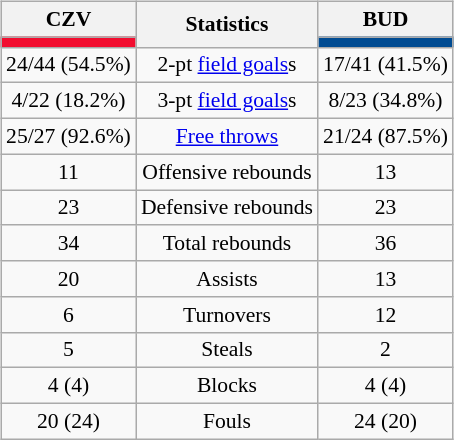<table style="width:100%;">
<tr>
<td valign=top align=right width=33%><br>













</td>
<td style="vertical-align:top; align:center; width:33%;"><br><table style="width:100%;">
<tr>
<td style="width=50%;"></td>
<td></td>
<td style="width=50%;"></td>
</tr>
</table>
<table class="wikitable" style="font-size:90%; text-align:center; margin:auto;" align=center>
<tr>
<th>CZV</th>
<th rowspan=2>Statistics</th>
<th>BUD</th>
</tr>
<tr>
<td style="background:#F20D2F;"></td>
<td style="background:#004B92;"></td>
</tr>
<tr>
<td>24/44 (54.5%)</td>
<td>2-pt <a href='#'>field goals</a>s</td>
<td>17/41 (41.5%)</td>
</tr>
<tr>
<td>4/22 (18.2%)</td>
<td>3-pt <a href='#'>field goals</a>s</td>
<td>8/23 (34.8%)</td>
</tr>
<tr>
<td>25/27 (92.6%)</td>
<td><a href='#'>Free throws</a></td>
<td>21/24 (87.5%)</td>
</tr>
<tr>
<td>11</td>
<td>Offensive rebounds</td>
<td>13</td>
</tr>
<tr>
<td>23</td>
<td>Defensive rebounds</td>
<td>23</td>
</tr>
<tr>
<td>34</td>
<td>Total rebounds</td>
<td>36</td>
</tr>
<tr>
<td>20</td>
<td>Assists</td>
<td>13</td>
</tr>
<tr>
<td>6</td>
<td>Turnovers</td>
<td>12</td>
</tr>
<tr>
<td>5</td>
<td>Steals</td>
<td>2</td>
</tr>
<tr>
<td>4 (4)</td>
<td>Blocks</td>
<td>4 (4)</td>
</tr>
<tr>
<td>20 (24)</td>
<td>Fouls</td>
<td>24 (20)</td>
</tr>
</table>
</td>
<td style="vertical-align:top; align:left; width:33%;"><br>













</td>
</tr>
</table>
